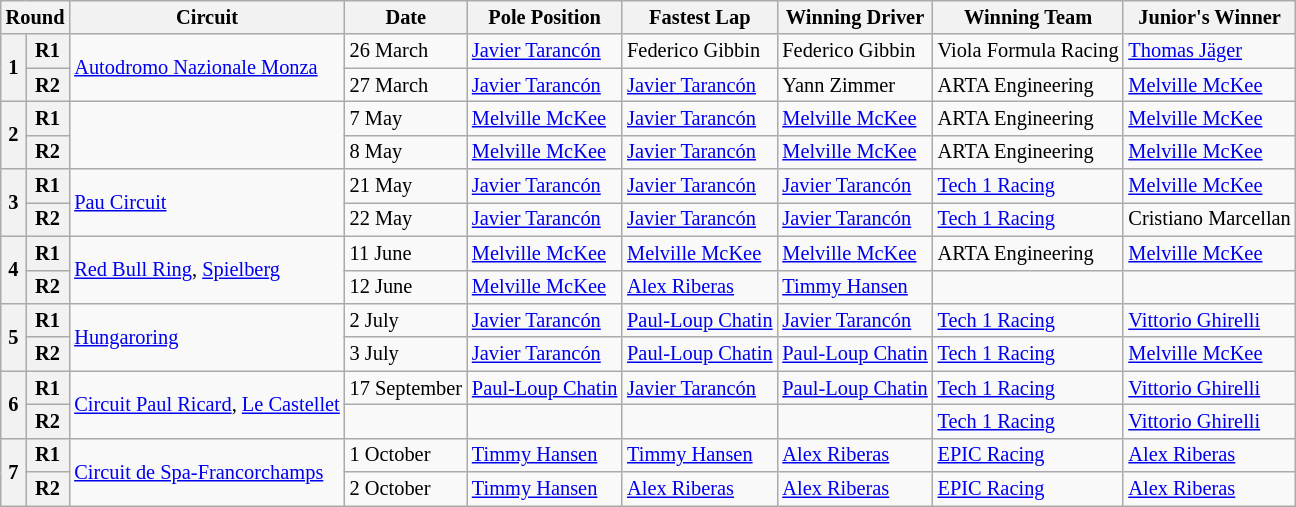<table class="wikitable" style="font-size: 85%">
<tr>
<th colspan=2>Round</th>
<th>Circuit</th>
<th>Date</th>
<th>Pole Position</th>
<th>Fastest Lap</th>
<th>Winning Driver</th>
<th>Winning Team</th>
<th>Junior's Winner</th>
</tr>
<tr>
<th rowspan=2>1</th>
<th>R1</th>
<td rowspan=2> <a href='#'>Autodromo Nazionale Monza</a></td>
<td>26 March</td>
<td> <a href='#'>Javier Tarancón</a></td>
<td> Federico Gibbin</td>
<td> Federico Gibbin</td>
<td> Viola Formula Racing</td>
<td> <a href='#'>Thomas Jäger</a></td>
</tr>
<tr>
<th>R2</th>
<td>27 March</td>
<td> <a href='#'>Javier Tarancón</a></td>
<td> <a href='#'>Javier Tarancón</a></td>
<td> Yann Zimmer</td>
<td> ARTA Engineering</td>
<td> <a href='#'>Melville McKee</a></td>
</tr>
<tr>
<th rowspan=2>2</th>
<th>R1</th>
<td rowspan=2></td>
<td>7 May</td>
<td> <a href='#'>Melville McKee</a></td>
<td> <a href='#'>Javier Tarancón</a></td>
<td> <a href='#'>Melville McKee</a></td>
<td> ARTA Engineering</td>
<td> <a href='#'>Melville McKee</a></td>
</tr>
<tr>
<th>R2</th>
<td>8 May</td>
<td> <a href='#'>Melville McKee</a></td>
<td> <a href='#'>Javier Tarancón</a></td>
<td> <a href='#'>Melville McKee</a></td>
<td> ARTA Engineering</td>
<td> <a href='#'>Melville McKee</a></td>
</tr>
<tr>
<th rowspan=2>3</th>
<th>R1</th>
<td rowspan=2> <a href='#'>Pau Circuit</a></td>
<td>21 May</td>
<td> <a href='#'>Javier Tarancón</a></td>
<td> <a href='#'>Javier Tarancón</a></td>
<td> <a href='#'>Javier Tarancón</a></td>
<td> <a href='#'>Tech 1 Racing</a></td>
<td> <a href='#'>Melville McKee</a></td>
</tr>
<tr>
<th>R2</th>
<td>22 May</td>
<td> <a href='#'>Javier Tarancón</a></td>
<td> <a href='#'>Javier Tarancón</a></td>
<td> <a href='#'>Javier Tarancón</a></td>
<td> <a href='#'>Tech 1 Racing</a></td>
<td> Cristiano Marcellan</td>
</tr>
<tr>
<th rowspan=2>4</th>
<th>R1</th>
<td rowspan=2> <a href='#'>Red Bull Ring</a>, <a href='#'>Spielberg</a></td>
<td>11 June</td>
<td> <a href='#'>Melville McKee</a></td>
<td> <a href='#'>Melville McKee</a></td>
<td> <a href='#'>Melville McKee</a></td>
<td> ARTA Engineering</td>
<td> <a href='#'>Melville McKee</a></td>
</tr>
<tr>
<th>R2</th>
<td>12 June</td>
<td> <a href='#'>Melville McKee</a></td>
<td> <a href='#'>Alex Riberas</a></td>
<td> <a href='#'>Timmy Hansen</a></td>
<td></td>
<td></td>
</tr>
<tr>
<th rowspan=2>5</th>
<th>R1</th>
<td rowspan=2> <a href='#'>Hungaroring</a></td>
<td>2 July</td>
<td> <a href='#'>Javier Tarancón</a></td>
<td> <a href='#'>Paul-Loup Chatin</a></td>
<td> <a href='#'>Javier Tarancón</a></td>
<td> <a href='#'>Tech 1 Racing</a></td>
<td> <a href='#'>Vittorio Ghirelli</a></td>
</tr>
<tr>
<th>R2</th>
<td>3 July</td>
<td> <a href='#'>Javier Tarancón</a></td>
<td> <a href='#'>Paul-Loup Chatin</a></td>
<td> <a href='#'>Paul-Loup Chatin</a></td>
<td> <a href='#'>Tech 1 Racing</a></td>
<td> <a href='#'>Melville McKee</a></td>
</tr>
<tr>
<th rowspan=2>6</th>
<th>R1</th>
<td rowspan=2> <a href='#'>Circuit Paul Ricard</a>, <a href='#'>Le Castellet</a></td>
<td>17 September</td>
<td> <a href='#'>Paul-Loup Chatin</a></td>
<td> <a href='#'>Javier Tarancón</a></td>
<td> <a href='#'>Paul-Loup Chatin</a></td>
<td> <a href='#'>Tech 1 Racing</a></td>
<td> <a href='#'>Vittorio Ghirelli</a></td>
</tr>
<tr>
<th>R2</th>
<td></td>
<td></td>
<td></td>
<td></td>
<td> <a href='#'>Tech 1 Racing</a></td>
<td> <a href='#'>Vittorio Ghirelli</a></td>
</tr>
<tr>
<th rowspan=2>7</th>
<th>R1</th>
<td rowspan=2> <a href='#'>Circuit de Spa-Francorchamps</a></td>
<td>1 October</td>
<td> <a href='#'>Timmy Hansen</a></td>
<td> <a href='#'>Timmy Hansen</a></td>
<td> <a href='#'>Alex Riberas</a></td>
<td> <a href='#'>EPIC Racing</a></td>
<td> <a href='#'>Alex Riberas</a></td>
</tr>
<tr>
<th>R2</th>
<td>2 October</td>
<td> <a href='#'>Timmy Hansen</a></td>
<td> <a href='#'>Alex Riberas</a></td>
<td> <a href='#'>Alex Riberas</a></td>
<td> <a href='#'>EPIC Racing</a></td>
<td> <a href='#'>Alex Riberas</a></td>
</tr>
</table>
